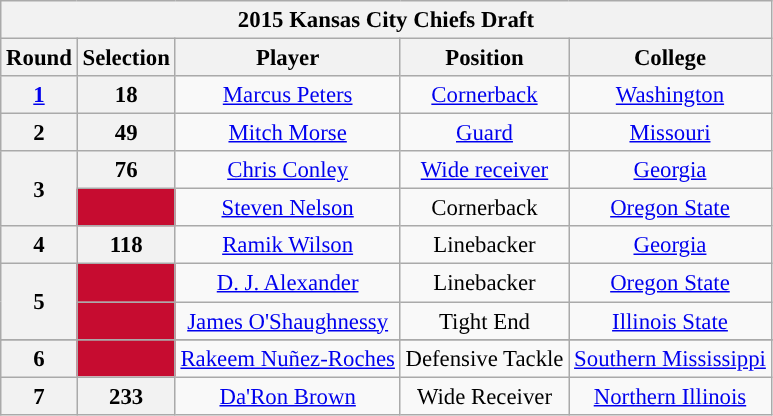<table class="wikitable" style="font-size: 95%; text-align: center;">
<tr>
<th colspan=5>2015 Kansas City Chiefs Draft</th>
</tr>
<tr>
<th>Round</th>
<th>Selection</th>
<th>Player</th>
<th>Position</th>
<th>College</th>
</tr>
<tr>
<th><a href='#'>1</a></th>
<th>18</th>
<td><a href='#'>Marcus Peters</a></td>
<td><a href='#'>Cornerback</a></td>
<td><a href='#'>Washington</a></td>
</tr>
<tr>
<th>2</th>
<th>49</th>
<td><a href='#'>Mitch Morse</a></td>
<td><a href='#'>Guard</a></td>
<td><a href='#'>Missouri</a></td>
</tr>
<tr>
<th rowspan=2>3</th>
<th>76</th>
<td><a href='#'>Chris Conley</a></td>
<td><a href='#'>Wide receiver</a></td>
<td><a href='#'>Georgia</a></td>
</tr>
<tr>
<th style="background:#c60c30;"></th>
<td><a href='#'>Steven Nelson</a></td>
<td>Cornerback</td>
<td><a href='#'>Oregon State</a></td>
</tr>
<tr>
<th>4</th>
<th>118</th>
<td><a href='#'>Ramik Wilson</a></td>
<td>Linebacker</td>
<td><a href='#'>Georgia</a></td>
</tr>
<tr>
<th rowspan=2>5</th>
<th style="background:#c60c30;"></th>
<td><a href='#'>D. J. Alexander</a></td>
<td>Linebacker</td>
<td><a href='#'>Oregon State</a></td>
</tr>
<tr>
<th style="background:#c60c30;"></th>
<td><a href='#'>James O'Shaughnessy</a></td>
<td>Tight End</td>
<td><a href='#'>Illinois State</a></td>
</tr>
<tr>
</tr>
<tr>
<th>6</th>
<th style="background:#c60c30;"></th>
<td><a href='#'>Rakeem Nuñez-Roches</a></td>
<td>Defensive Tackle</td>
<td><a href='#'>Southern Mississippi</a></td>
</tr>
<tr>
<th>7</th>
<th>233</th>
<td><a href='#'>Da'Ron Brown</a></td>
<td>Wide Receiver</td>
<td><a href='#'>Northern Illinois</a></td>
</tr>
</table>
